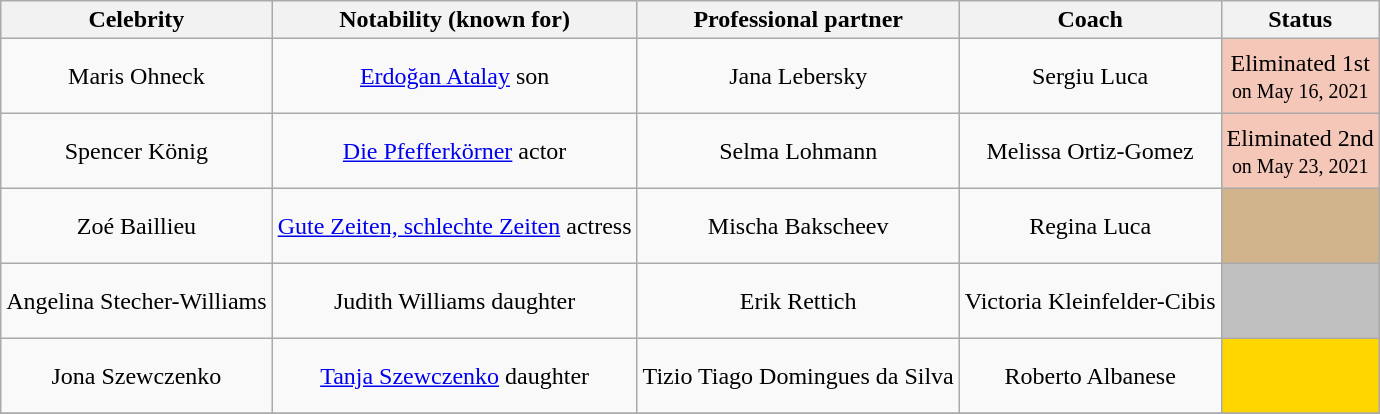<table class= "wikitable sortable" style="text-align: center; margin:auto; align: center">
<tr>
<th>Celebrity</th>
<th>Notability (known for)</th>
<th>Professional partner</th>
<th>Coach</th>
<th>Status</th>
</tr>
<tr style="height:50px">
<td>Maris Ohneck</td>
<td><a href='#'>Erdoğan Atalay</a> son</td>
<td>Jana Lebersky</td>
<td>Sergiu Luca</td>
<td bgcolor="#F4C7B8">Eliminated 1st<br><small>on May 16, 2021</small></td>
</tr>
<tr style="height:50px">
<td>Spencer König</td>
<td><a href='#'>Die Pfefferkörner</a> actor</td>
<td>Selma Lohmann</td>
<td>Melissa Ortiz-Gomez</td>
<td bgcolor="#F4C7B8">Eliminated 2nd<br><small>on May 23, 2021</small></td>
</tr>
<tr style="height:50px">
<td>Zoé Baillieu</td>
<td><a href='#'>Gute Zeiten, schlechte Zeiten</a> actress</td>
<td>Mischa Bakscheev</td>
<td>Regina Luca</td>
<td bgcolor="tan"></td>
</tr>
<tr style="height:50px">
<td>Angelina Stecher-Williams</td>
<td>Judith Williams daughter</td>
<td>Erik Rettich</td>
<td>Victoria Kleinfelder-Cibis</td>
<td bgcolor="silver"></td>
</tr>
<tr style="height:50px">
<td>Jona Szewczenko</td>
<td><a href='#'>Tanja Szewczenko</a> daughter</td>
<td>Tizio Tiago Domingues da Silva</td>
<td>Roberto Albanese</td>
<td bgcolor="gold"></td>
</tr>
<tr>
</tr>
</table>
